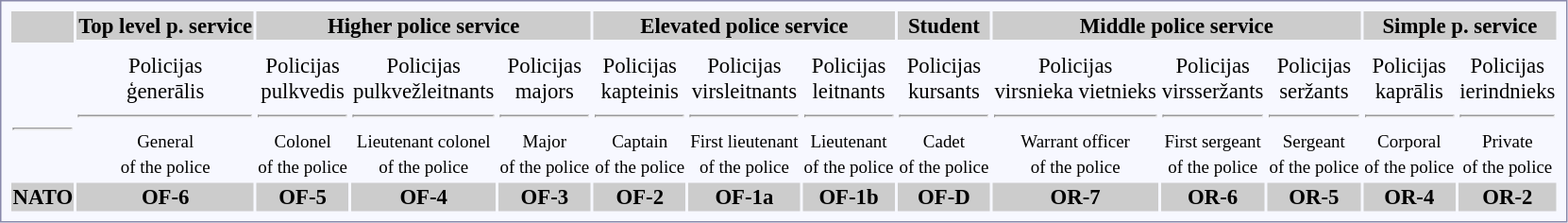<table style="border:1px solid #8888aa; background-color:#f7f8ff; padding:5px; font-size:95%; margin: 0px 12px 12px 0px;">
<tr style="background-color:#cccccc;">
<td rowspan="2"></td>
<th colspan="1">Top level p. service</th>
<th colspan="3">Higher police service</th>
<th colspan="3">Elevated police service</th>
<th colspan="1">Student</th>
<th colspan="3">Middle police service</th>
<th colspan="2">Simple p. service</th>
</tr>
<tr style="text-align:center;">
</tr>
<tr align="center">
<td></td>
<td></td>
<td></td>
<td></td>
<td></td>
<td></td>
<td></td>
<td></td>
<td></td>
<td></td>
<td></td>
<td></td>
<td></td>
</tr>
<tr align="center">
<td><br><hr></td>
<td>Policijas <br>ģenerālis <br><hr><small>General <br>of the police</small></td>
<td>Policijas <br>pulkvedis <br><hr><small>Colonel <br>of the police</small></td>
<td>Policijas <br>pulkvežleitnants <br><hr><small>Lieutenant colonel <br>of the police</small></td>
<td>Policijas <br>majors <br><hr><small>Major <br>of the police</small></td>
<td>Policijas <br>kapteinis <br><hr><small>Captain <br>of the police</small></td>
<td>Policijas <br>virsleitnants <br><hr><small>First lieutenant <br>of the police</small></td>
<td>Policijas <br>leitnants <br><hr><small>Lieutenant <br>of the police</small></td>
<td>Policijas <br>kursants <br><hr><small>Cadet <br>of the police</small></td>
<td>Policijas <br>virsnieka vietnieks <br><hr><small>Warrant officer <br>of the police</small></td>
<td>Policijas <br>virsseržants <br><hr><small>First sergeant <br>of the police</small></td>
<td>Policijas <br>seržants <br><hr><small>Sergeant <br>of the police</small></td>
<td>Policijas <br>kaprālis<br><hr><small>Corporal <br>of the police</small></td>
<td>Policijas <br>ierindnieks <br><hr><small>Private <br>of the police</small></td>
</tr>
<tr style="background-color:#cccccc;">
<th>NATO</th>
<th>OF-6</th>
<th>OF-5</th>
<th>OF-4</th>
<th>OF-3</th>
<th>OF-2</th>
<th>OF-1a</th>
<th>OF-1b</th>
<th>OF-D</th>
<th>OR-7</th>
<th>OR-6</th>
<th>OR-5</th>
<th>OR-4</th>
<th>OR-2</th>
</tr>
</table>
